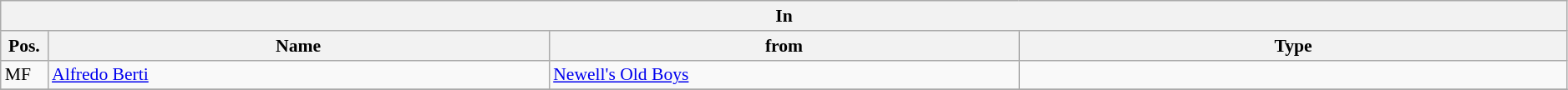<table class="wikitable" style="font-size:90%;width:99%;">
<tr>
<th colspan="4">In</th>
</tr>
<tr>
<th width=3%>Pos.</th>
<th width=32%>Name</th>
<th width=30%>from</th>
<th width=35%>Type</th>
</tr>
<tr>
<td>MF</td>
<td><a href='#'>Alfredo Berti</a></td>
<td><a href='#'>Newell's Old Boys</a></td>
<td></td>
</tr>
<tr>
</tr>
</table>
